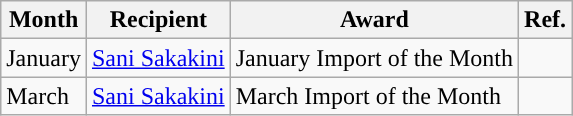<table class="wikitable">
<tr>
<th>Month</th>
<th>Recipient</th>
<th>Award</th>
<th>Ref.</th>
</tr>
<tr>
<td>January</td>
<td><a href='#'>Sani Sakakini</a></td>
<td>January Import of the Month</td>
<td></td>
</tr>
<tr>
<td>March</td>
<td><a href='#'>Sani Sakakini</a></td>
<td>March Import of the Month</td>
<td></td>
</tr>
</table>
